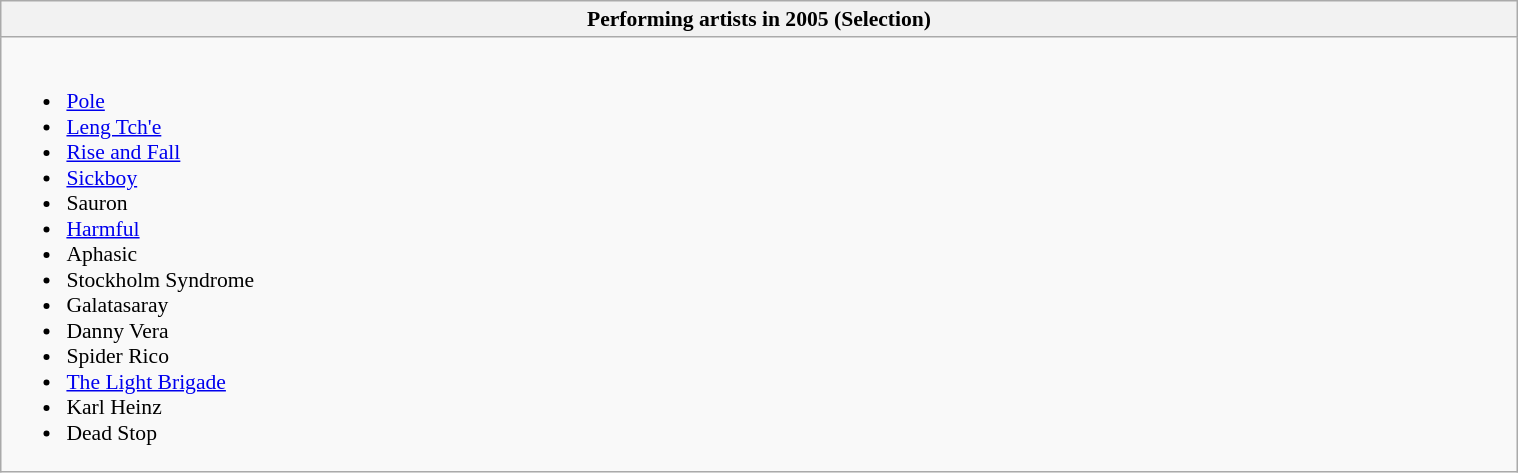<table class="wikitable collapsible collapsed" style="clear:none; font-size:90%; margin:0 auto; padding:0 auto;width:80%">
<tr>
<th style="text-align:center;">Performing artists in 2005 (Selection)</th>
</tr>
<tr>
<td><br><ul><li><a href='#'>Pole</a></li><li><a href='#'>Leng Tch'e</a></li><li><a href='#'>Rise and Fall</a></li><li><a href='#'>Sickboy</a></li><li>Sauron</li><li><a href='#'>Harmful</a></li><li>Aphasic</li><li>Stockholm Syndrome</li><li>Galatasaray</li><li>Danny Vera</li><li>Spider Rico</li><li><a href='#'>The Light Brigade</a></li><li>Karl Heinz</li><li>Dead Stop</li></ul></td>
</tr>
</table>
